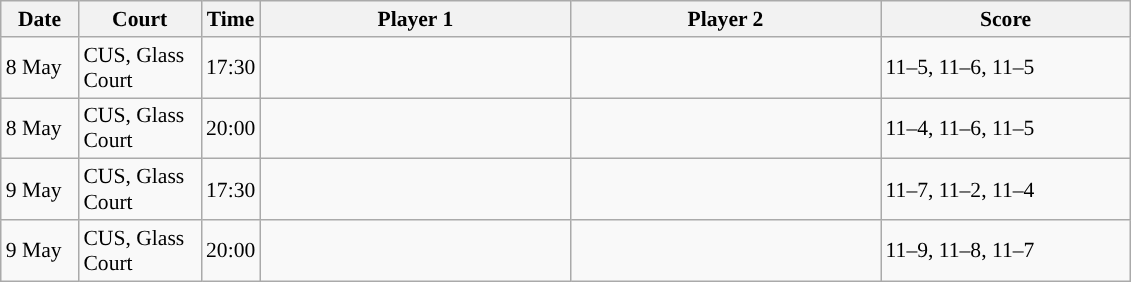<table class="sortable wikitable" style="font-size:90%">
<tr>
<th width="45" class="unsortable">Date</th>
<th width="75">Court</th>
<th width="30">Time</th>
<th width="200">Player 1</th>
<th width="200">Player 2</th>
<th width="160" class="unsortable">Score</th>
</tr>
<tr>
<td>8 May</td>
<td>CUS, Glass Court</td>
<td>17:30</td>
<td><strong></strong></td>
<td></td>
<td>11–5, 11–6, 11–5</td>
</tr>
<tr>
<td>8 May</td>
<td>CUS, Glass Court</td>
<td>20:00</td>
<td></td>
<td><strong></strong></td>
<td>11–4, 11–6, 11–5</td>
</tr>
<tr>
<td>9 May</td>
<td>CUS, Glass Court</td>
<td>17:30</td>
<td></td>
<td><strong></strong></td>
<td>11–7, 11–2, 11–4</td>
</tr>
<tr>
<td>9 May</td>
<td>CUS, Glass Court</td>
<td>20:00</td>
<td><strong></strong></td>
<td></td>
<td>11–9, 11–8, 11–7</td>
</tr>
</table>
